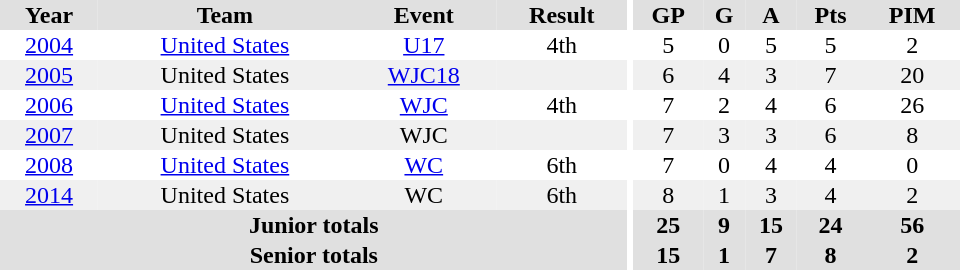<table border="0" cellpadding="1" cellspacing="0" ID="Table3" style="text-align:center; width:40em">
<tr ALIGN="center" bgcolor="#e0e0e0">
<th>Year</th>
<th>Team</th>
<th>Event</th>
<th>Result</th>
<th rowspan="99" bgcolor="#ffffff"></th>
<th>GP</th>
<th>G</th>
<th>A</th>
<th>Pts</th>
<th>PIM</th>
</tr>
<tr>
<td><a href='#'>2004</a></td>
<td><a href='#'>United States</a></td>
<td><a href='#'>U17</a></td>
<td>4th</td>
<td>5</td>
<td>0</td>
<td>5</td>
<td>5</td>
<td>2</td>
</tr>
<tr bgcolor="#f0f0f0">
<td><a href='#'>2005</a></td>
<td>United States</td>
<td><a href='#'>WJC18</a></td>
<td></td>
<td>6</td>
<td>4</td>
<td>3</td>
<td>7</td>
<td>20</td>
</tr>
<tr>
<td><a href='#'>2006</a></td>
<td><a href='#'>United States</a></td>
<td><a href='#'>WJC</a></td>
<td>4th</td>
<td>7</td>
<td>2</td>
<td>4</td>
<td>6</td>
<td>26</td>
</tr>
<tr bgcolor="#f0f0f0">
<td><a href='#'>2007</a></td>
<td>United States</td>
<td>WJC</td>
<td></td>
<td>7</td>
<td>3</td>
<td>3</td>
<td>6</td>
<td>8</td>
</tr>
<tr>
<td><a href='#'>2008</a></td>
<td><a href='#'>United States</a></td>
<td><a href='#'>WC</a></td>
<td>6th</td>
<td>7</td>
<td>0</td>
<td>4</td>
<td>4</td>
<td>0</td>
</tr>
<tr bgcolor="#f0f0f0">
<td><a href='#'>2014</a></td>
<td>United States</td>
<td>WC</td>
<td>6th</td>
<td>8</td>
<td>1</td>
<td>3</td>
<td>4</td>
<td>2</td>
</tr>
<tr style="background:#e0e0e0;">
<th colspan="4">Junior totals</th>
<th>25</th>
<th>9</th>
<th>15</th>
<th>24</th>
<th>56</th>
</tr>
<tr style="background:#e0e0e0;">
<th colspan="4">Senior totals</th>
<th>15</th>
<th>1</th>
<th>7</th>
<th>8</th>
<th>2</th>
</tr>
</table>
